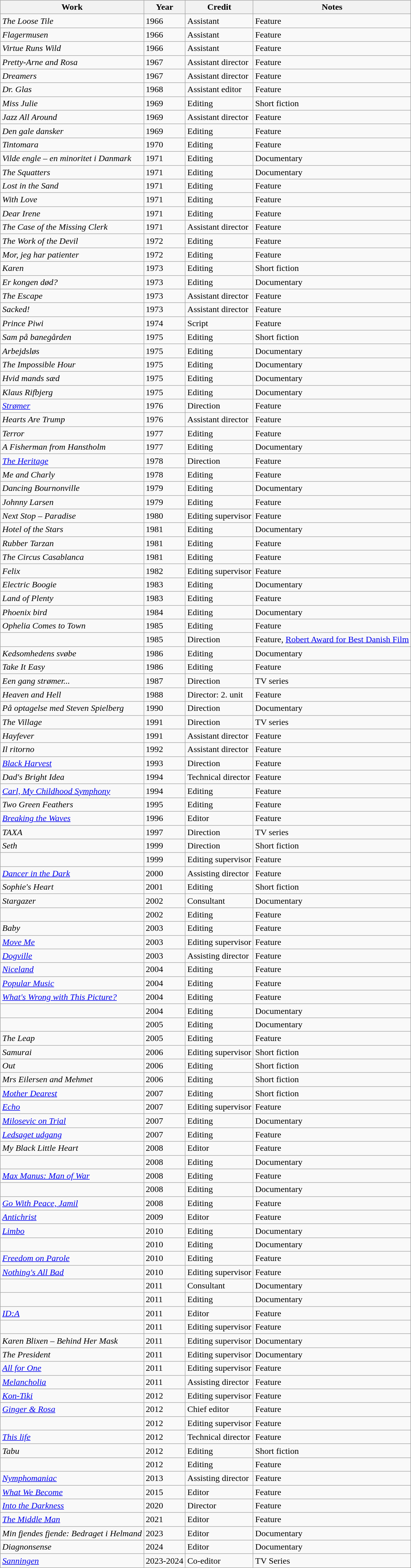<table class="wikitable sortable">
<tr>
<th scope="col">Work</th>
<th scope="col">Year</th>
<th scope="col">Credit</th>
<th scope="col" class="unsortable">Notes</th>
</tr>
<tr>
<td><em>The Loose Tile</em></td>
<td>1966</td>
<td>Assistant</td>
<td>Feature</td>
</tr>
<tr>
<td><em>Flagermusen</em></td>
<td>1966</td>
<td>Assistant</td>
<td>Feature</td>
</tr>
<tr>
<td><em>Virtue Runs Wild</em></td>
<td>1966</td>
<td>Assistant</td>
<td>Feature</td>
</tr>
<tr>
<td><em>Pretty-Arne and Rosa</em></td>
<td>1967</td>
<td>Assistant director</td>
<td>Feature</td>
</tr>
<tr>
<td><em>Dreamers</em></td>
<td>1967</td>
<td>Assistant director</td>
<td>Feature</td>
</tr>
<tr>
<td><em>Dr. Glas</em></td>
<td>1968</td>
<td>Assistant editor</td>
<td>Feature</td>
</tr>
<tr>
<td><em>Miss Julie</em></td>
<td>1969</td>
<td>Editing</td>
<td>Short fiction</td>
</tr>
<tr>
<td><em>Jazz All Around</em></td>
<td>1969</td>
<td>Assistant director</td>
<td>Feature</td>
</tr>
<tr>
<td><em>Den gale dansker</em></td>
<td>1969</td>
<td>Editing</td>
<td>Feature</td>
</tr>
<tr>
<td><em>Tintomara</em></td>
<td>1970</td>
<td>Editing</td>
<td>Feature</td>
</tr>
<tr>
<td><em>Vilde engle – en minoritet i Danmark</em></td>
<td>1971</td>
<td>Editing</td>
<td>Documentary</td>
</tr>
<tr>
<td><em>The Squatters</em></td>
<td>1971</td>
<td>Editing</td>
<td>Documentary</td>
</tr>
<tr>
<td><em>Lost in the Sand</em></td>
<td>1971</td>
<td>Editing</td>
<td>Feature</td>
</tr>
<tr>
<td><em>With Love</em></td>
<td>1971</td>
<td>Editing</td>
<td>Feature</td>
</tr>
<tr>
<td><em>Dear Irene</em></td>
<td>1971</td>
<td>Editing</td>
<td>Feature</td>
</tr>
<tr>
<td><em>The Case of the Missing Clerk</em></td>
<td>1971</td>
<td>Assistant director</td>
<td>Feature</td>
</tr>
<tr>
<td><em>The Work of the Devil</em></td>
<td>1972</td>
<td>Editing</td>
<td>Feature</td>
</tr>
<tr>
<td><em>Mor, jeg har patienter</em></td>
<td>1972</td>
<td>Editing</td>
<td>Feature</td>
</tr>
<tr>
<td><em>Karen</em></td>
<td>1973</td>
<td>Editing</td>
<td>Short fiction</td>
</tr>
<tr>
<td><em>Er kongen død?</em></td>
<td>1973</td>
<td>Editing</td>
<td>Documentary</td>
</tr>
<tr>
<td><em>The Escape</em></td>
<td>1973</td>
<td>Assistant director</td>
<td>Feature</td>
</tr>
<tr>
<td><em>Sacked!</em></td>
<td>1973</td>
<td>Assistant director</td>
<td>Feature</td>
</tr>
<tr>
<td><em>Prince Piwi</em></td>
<td>1974</td>
<td>Script</td>
<td>Feature</td>
</tr>
<tr>
<td><em>Sam på banegården</em></td>
<td>1975</td>
<td>Editing</td>
<td>Short fiction</td>
</tr>
<tr>
<td><em>Arbejdsløs</em></td>
<td>1975</td>
<td>Editing</td>
<td>Documentary</td>
</tr>
<tr>
<td><em>The Impossible Hour</em></td>
<td>1975</td>
<td>Editing</td>
<td>Documentary</td>
</tr>
<tr>
<td><em>Hvid mands sæd</em></td>
<td>1975</td>
<td>Editing</td>
<td>Documentary</td>
</tr>
<tr>
<td><em>Klaus Rifbjerg</em></td>
<td>1975</td>
<td>Editing</td>
<td>Documentary</td>
</tr>
<tr>
<td><em><a href='#'>Strømer</a></em></td>
<td>1976</td>
<td>Direction</td>
<td>Feature</td>
</tr>
<tr>
<td><em>Hearts Are Trump</em></td>
<td>1976</td>
<td>Assistant director</td>
<td>Feature</td>
</tr>
<tr>
<td><em>Terror</em></td>
<td>1977</td>
<td>Editing</td>
<td>Feature</td>
</tr>
<tr>
<td><em>A Fisherman from Hanstholm</em></td>
<td>1977</td>
<td>Editing</td>
<td>Documentary</td>
</tr>
<tr>
<td><em><a href='#'>The Heritage</a></em></td>
<td>1978</td>
<td>Direction</td>
<td>Feature</td>
</tr>
<tr>
<td><em>Me and Charly</em></td>
<td>1978</td>
<td>Editing</td>
<td>Feature</td>
</tr>
<tr>
<td><em>Dancing Bournonville</em></td>
<td>1979</td>
<td>Editing</td>
<td>Documentary</td>
</tr>
<tr>
<td><em>Johnny Larsen</em></td>
<td>1979</td>
<td>Editing</td>
<td>Feature</td>
</tr>
<tr>
<td><em>Next Stop – Paradise</em></td>
<td>1980</td>
<td>Editing supervisor</td>
<td>Feature</td>
</tr>
<tr>
<td><em>Hotel of the Stars</em></td>
<td>1981</td>
<td>Editing</td>
<td>Documentary</td>
</tr>
<tr>
<td><em>Rubber Tarzan</em></td>
<td>1981</td>
<td>Editing</td>
<td>Feature</td>
</tr>
<tr>
<td><em>The Circus Casablanca</em></td>
<td>1981</td>
<td>Editing</td>
<td>Feature</td>
</tr>
<tr>
<td><em>Felix</em></td>
<td>1982</td>
<td>Editing supervisor</td>
<td>Feature</td>
</tr>
<tr>
<td><em>Electric Boogie</em></td>
<td>1983</td>
<td>Editing</td>
<td>Documentary</td>
</tr>
<tr>
<td><em>Land of Plenty</em></td>
<td>1983</td>
<td>Editing</td>
<td>Feature</td>
</tr>
<tr>
<td><em>Phoenix bird</em></td>
<td>1984</td>
<td>Editing</td>
<td>Documentary</td>
</tr>
<tr>
<td><em>Ophelia Comes to Town</em></td>
<td>1985</td>
<td>Editing</td>
<td>Feature</td>
</tr>
<tr>
<td><em></em></td>
<td>1985</td>
<td>Direction</td>
<td>Feature, <a href='#'>Robert Award for Best Danish Film</a></td>
</tr>
<tr>
<td><em>Kedsomhedens svøbe</em></td>
<td>1986</td>
<td>Editing</td>
<td>Documentary</td>
</tr>
<tr>
<td><em>Take It Easy</em></td>
<td>1986</td>
<td>Editing</td>
<td>Feature</td>
</tr>
<tr>
<td><em>Een gang strømer...</em></td>
<td>1987</td>
<td>Direction</td>
<td>TV series</td>
</tr>
<tr>
<td><em>Heaven and Hell</em></td>
<td>1988</td>
<td>Director: 2. unit</td>
<td>Feature</td>
</tr>
<tr>
<td><em>På optagelse med Steven Spielberg</em></td>
<td>1990</td>
<td>Direction</td>
<td>Documentary</td>
</tr>
<tr>
<td><em>The Village</em></td>
<td>1991</td>
<td>Direction</td>
<td>TV series</td>
</tr>
<tr>
<td><em>Hayfever</em></td>
<td>1991</td>
<td>Assistant director</td>
<td>Feature</td>
</tr>
<tr>
<td><em>Il ritorno</em></td>
<td>1992</td>
<td>Assistant director</td>
<td>Feature</td>
</tr>
<tr>
<td><em><a href='#'>Black Harvest</a></em></td>
<td>1993</td>
<td>Direction</td>
<td>Feature</td>
</tr>
<tr>
<td><em>Dad's Bright Idea</em></td>
<td>1994</td>
<td>Technical director</td>
<td>Feature</td>
</tr>
<tr>
<td><em><a href='#'>Carl, My Childhood Symphony</a></em></td>
<td>1994</td>
<td>Editing</td>
<td>Feature</td>
</tr>
<tr>
<td><em>Two Green Feathers</em></td>
<td>1995</td>
<td>Editing</td>
<td>Feature</td>
</tr>
<tr>
<td><em><a href='#'>Breaking the Waves</a></em></td>
<td>1996</td>
<td>Editor</td>
<td>Feature</td>
</tr>
<tr>
<td><em>TAXA</em></td>
<td>1997</td>
<td>Direction</td>
<td>TV series</td>
</tr>
<tr>
<td><em>Seth</em></td>
<td>1999</td>
<td>Direction</td>
<td>Short fiction</td>
</tr>
<tr>
<td><em></em></td>
<td>1999</td>
<td>Editing supervisor</td>
<td>Feature</td>
</tr>
<tr>
<td><em><a href='#'>Dancer in the Dark</a></em></td>
<td>2000</td>
<td>Assisting director</td>
<td>Feature</td>
</tr>
<tr>
<td><em>Sophie's Heart</em></td>
<td>2001</td>
<td>Editing</td>
<td>Short fiction</td>
</tr>
<tr>
<td><em>Stargazer</em></td>
<td>2002</td>
<td>Consultant</td>
<td>Documentary</td>
</tr>
<tr>
<td><em></em></td>
<td>2002</td>
<td>Editing</td>
<td>Feature</td>
</tr>
<tr>
<td><em>Baby</em></td>
<td>2003</td>
<td>Editing</td>
<td>Feature</td>
</tr>
<tr>
<td><em><a href='#'>Move Me</a></em></td>
<td>2003</td>
<td>Editing supervisor</td>
<td>Feature</td>
</tr>
<tr>
<td><em><a href='#'>Dogville</a></em></td>
<td>2003</td>
<td>Assisting director</td>
<td>Feature</td>
</tr>
<tr>
<td><em><a href='#'>Niceland</a></em></td>
<td>2004</td>
<td>Editing</td>
<td>Feature</td>
</tr>
<tr>
<td><em><a href='#'>Popular Music</a></em></td>
<td>2004</td>
<td>Editing</td>
<td>Feature</td>
</tr>
<tr>
<td><em><a href='#'>What's Wrong with This Picture?</a></em></td>
<td>2004</td>
<td>Editing</td>
<td>Feature</td>
</tr>
<tr>
<td><em></em></td>
<td>2004</td>
<td>Editing</td>
<td>Documentary</td>
</tr>
<tr>
<td><em></em></td>
<td>2005</td>
<td>Editing</td>
<td>Documentary</td>
</tr>
<tr>
<td><em>The Leap</em></td>
<td>2005</td>
<td>Editing</td>
<td>Feature</td>
</tr>
<tr>
<td><em>Samurai</em></td>
<td>2006</td>
<td>Editing supervisor</td>
<td>Short fiction</td>
</tr>
<tr>
<td><em>Out</em></td>
<td>2006</td>
<td>Editing</td>
<td>Short fiction</td>
</tr>
<tr>
<td><em>Mrs Eilersen and Mehmet</em></td>
<td>2006</td>
<td>Editing</td>
<td>Short fiction</td>
</tr>
<tr>
<td><em><a href='#'>Mother Dearest</a></em></td>
<td>2007</td>
<td>Editing</td>
<td>Short fiction</td>
</tr>
<tr>
<td><em><a href='#'>Echo</a></em></td>
<td>2007</td>
<td>Editing supervisor</td>
<td>Feature</td>
</tr>
<tr>
<td><em><a href='#'>Milosevic on Trial</a></em></td>
<td>2007</td>
<td>Editing</td>
<td>Documentary</td>
</tr>
<tr>
<td><em><a href='#'>Ledsaget udgang</a></em></td>
<td>2007</td>
<td>Editing</td>
<td>Feature</td>
</tr>
<tr>
<td><em>My Black Little Heart</em></td>
<td>2008</td>
<td>Editor</td>
<td>Feature</td>
</tr>
<tr>
<td><em></em></td>
<td>2008</td>
<td>Editing</td>
<td>Documentary</td>
</tr>
<tr>
<td><em><a href='#'>Max Manus: Man of War</a></em></td>
<td>2008</td>
<td>Editing</td>
<td>Feature</td>
</tr>
<tr>
<td><em></em></td>
<td>2008</td>
<td>Editing</td>
<td>Documentary</td>
</tr>
<tr>
<td><em><a href='#'>Go With Peace, Jamil</a></em></td>
<td>2008</td>
<td>Editing</td>
<td>Feature</td>
</tr>
<tr>
<td><em><a href='#'>Antichrist</a></em></td>
<td>2009</td>
<td>Editor</td>
<td>Feature</td>
</tr>
<tr>
<td><em><a href='#'>Limbo</a></em></td>
<td>2010</td>
<td>Editing</td>
<td>Documentary</td>
</tr>
<tr>
<td><em></em></td>
<td>2010</td>
<td>Editing</td>
<td>Documentary</td>
</tr>
<tr>
<td><em><a href='#'>Freedom on Parole</a></em></td>
<td>2010</td>
<td>Editing</td>
<td>Feature</td>
</tr>
<tr>
<td><em><a href='#'>Nothing's All Bad</a></em></td>
<td>2010</td>
<td>Editing supervisor</td>
<td>Feature</td>
</tr>
<tr>
<td><em></em></td>
<td>2011</td>
<td>Consultant</td>
<td>Documentary</td>
</tr>
<tr>
<td><em></em></td>
<td>2011</td>
<td>Editing</td>
<td>Documentary</td>
</tr>
<tr>
<td><em><a href='#'>ID:A</a></em></td>
<td>2011</td>
<td>Editor</td>
<td>Feature</td>
</tr>
<tr>
<td><em></em></td>
<td>2011</td>
<td>Editing supervisor</td>
<td>Feature</td>
</tr>
<tr>
<td><em>Karen Blixen – Behind Her Mask</em></td>
<td>2011</td>
<td>Editing supervisor</td>
<td>Documentary</td>
</tr>
<tr>
<td><em>The President</em></td>
<td>2011</td>
<td>Editing supervisor</td>
<td>Documentary</td>
</tr>
<tr>
<td><em><a href='#'>All for One</a></em></td>
<td>2011</td>
<td>Editing supervisor</td>
<td>Feature</td>
</tr>
<tr>
<td><em><a href='#'>Melancholia</a></em></td>
<td>2011</td>
<td>Assisting director</td>
<td>Feature</td>
</tr>
<tr>
<td><em><a href='#'>Kon-Tiki</a></em></td>
<td>2012</td>
<td>Editing supervisor</td>
<td>Feature</td>
</tr>
<tr>
<td><em><a href='#'>Ginger & Rosa</a></em></td>
<td>2012</td>
<td>Chief editor</td>
<td>Feature</td>
</tr>
<tr>
<td><em></em></td>
<td>2012</td>
<td>Editing supervisor</td>
<td>Feature</td>
</tr>
<tr>
<td><em><a href='#'>This life</a></em></td>
<td>2012</td>
<td>Technical director</td>
<td>Feature</td>
</tr>
<tr>
<td><em>Tabu</em></td>
<td>2012</td>
<td>Editing</td>
<td>Short fiction</td>
</tr>
<tr>
<td><em></em></td>
<td>2012</td>
<td>Editing</td>
<td>Feature</td>
</tr>
<tr>
<td><em><a href='#'>Nymphomaniac</a></em></td>
<td>2013</td>
<td>Assisting director</td>
<td>Feature</td>
</tr>
<tr>
<td><em><a href='#'>What We Become</a></em></td>
<td>2015</td>
<td>Editor</td>
<td>Feature</td>
</tr>
<tr>
<td><em><a href='#'>Into the Darkness</a></em></td>
<td>2020</td>
<td>Director</td>
<td>Feature</td>
</tr>
<tr>
<td><em><a href='#'>The Middle Man</a></em></td>
<td>2021</td>
<td>Editor</td>
<td>Feature</td>
</tr>
<tr>
<td><em>Min fjendes fjende: Bedraget i Helmand</em></td>
<td>2023</td>
<td>Editor</td>
<td>Documentary</td>
</tr>
<tr>
<td><em>Diagnonsense</em></td>
<td>2024</td>
<td>Editor</td>
<td>Documentary</td>
</tr>
<tr>
<td><em><a href='#'>Sanningen</a></em></td>
<td>2023-2024</td>
<td>Co-editor</td>
<td>TV Series</td>
</tr>
</table>
